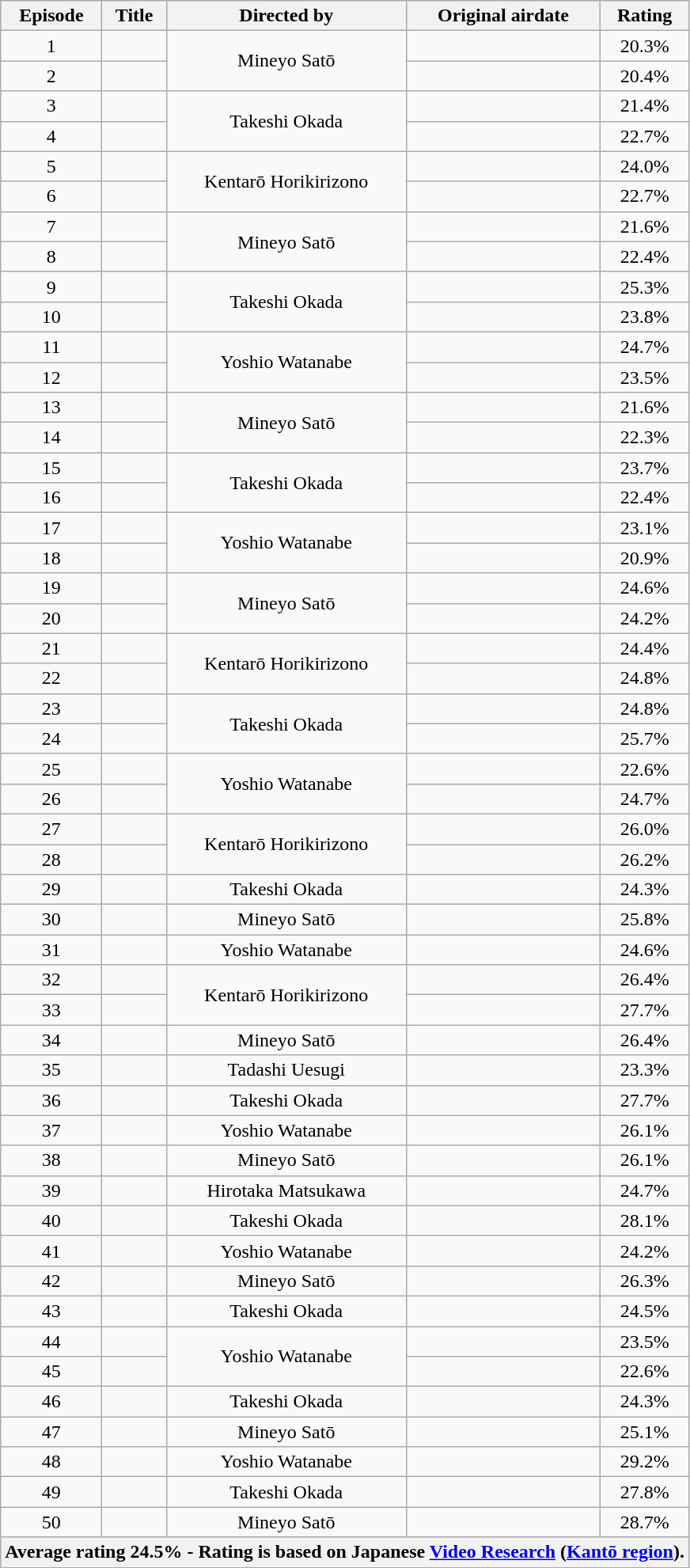<table class="wikitable" style="text-align: center;">
<tr>
<th>Episode</th>
<th>Title</th>
<th>Directed by</th>
<th>Original airdate</th>
<th>Rating</th>
</tr>
<tr>
<td>1</td>
<td></td>
<td rowspan=2>Mineyo Satō</td>
<td></td>
<td><span>20.3%</span></td>
</tr>
<tr>
<td>2</td>
<td></td>
<td></td>
<td>20.4%</td>
</tr>
<tr>
<td>3</td>
<td></td>
<td rowspan=2>Takeshi Okada</td>
<td></td>
<td>21.4%</td>
</tr>
<tr>
<td>4</td>
<td></td>
<td></td>
<td>22.7%</td>
</tr>
<tr>
<td>5</td>
<td></td>
<td rowspan=2>Kentarō Horikirizono</td>
<td></td>
<td>24.0%</td>
</tr>
<tr>
<td>6</td>
<td></td>
<td></td>
<td>22.7%</td>
</tr>
<tr>
<td>7</td>
<td></td>
<td rowspan=2>Mineyo Satō</td>
<td></td>
<td>21.6%</td>
</tr>
<tr>
<td>8</td>
<td></td>
<td></td>
<td>22.4%</td>
</tr>
<tr>
<td>9</td>
<td></td>
<td rowspan=2>Takeshi Okada</td>
<td></td>
<td>25.3%</td>
</tr>
<tr>
<td>10</td>
<td></td>
<td></td>
<td>23.8%</td>
</tr>
<tr>
<td>11</td>
<td></td>
<td rowspan=2>Yoshio Watanabe</td>
<td></td>
<td>24.7%</td>
</tr>
<tr>
<td>12</td>
<td></td>
<td></td>
<td>23.5%</td>
</tr>
<tr>
<td>13</td>
<td></td>
<td rowspan=2>Mineyo Satō</td>
<td></td>
<td>21.6%</td>
</tr>
<tr>
<td>14</td>
<td></td>
<td></td>
<td>22.3%</td>
</tr>
<tr>
<td>15</td>
<td></td>
<td rowspan=2>Takeshi Okada</td>
<td></td>
<td>23.7%</td>
</tr>
<tr>
<td>16</td>
<td></td>
<td></td>
<td>22.4%</td>
</tr>
<tr>
<td>17</td>
<td></td>
<td rowspan=2>Yoshio Watanabe</td>
<td></td>
<td>23.1%</td>
</tr>
<tr>
<td>18</td>
<td></td>
<td></td>
<td>20.9%</td>
</tr>
<tr>
<td>19</td>
<td></td>
<td rowspan=2>Mineyo Satō</td>
<td></td>
<td>24.6%</td>
</tr>
<tr>
<td>20</td>
<td></td>
<td></td>
<td>24.2%</td>
</tr>
<tr>
<td>21</td>
<td></td>
<td rowspan=2>Kentarō Horikirizono</td>
<td></td>
<td>24.4%</td>
</tr>
<tr>
<td>22</td>
<td></td>
<td></td>
<td>24.8%</td>
</tr>
<tr>
<td>23</td>
<td></td>
<td rowspan=2>Takeshi Okada</td>
<td></td>
<td>24.8%</td>
</tr>
<tr>
<td>24</td>
<td></td>
<td></td>
<td>25.7%</td>
</tr>
<tr>
<td>25</td>
<td></td>
<td rowspan=2>Yoshio Watanabe</td>
<td></td>
<td>22.6%</td>
</tr>
<tr>
<td>26</td>
<td></td>
<td></td>
<td>24.7%</td>
</tr>
<tr>
<td>27</td>
<td></td>
<td rowspan=2>Kentarō Horikirizono</td>
<td></td>
<td>26.0%</td>
</tr>
<tr>
<td>28</td>
<td></td>
<td></td>
<td>26.2%</td>
</tr>
<tr>
<td>29</td>
<td></td>
<td>Takeshi Okada</td>
<td></td>
<td>24.3%</td>
</tr>
<tr>
<td>30</td>
<td></td>
<td>Mineyo Satō</td>
<td></td>
<td>25.8%</td>
</tr>
<tr>
<td>31</td>
<td></td>
<td>Yoshio Watanabe</td>
<td></td>
<td>24.6%</td>
</tr>
<tr>
<td>32</td>
<td></td>
<td rowspan=2>Kentarō Horikirizono</td>
<td></td>
<td>26.4%</td>
</tr>
<tr>
<td>33</td>
<td></td>
<td></td>
<td>27.7%</td>
</tr>
<tr>
<td>34</td>
<td></td>
<td>Mineyo Satō</td>
<td></td>
<td>26.4%</td>
</tr>
<tr>
<td>35</td>
<td></td>
<td>Tadashi Uesugi</td>
<td></td>
<td>23.3%</td>
</tr>
<tr>
<td>36</td>
<td></td>
<td>Takeshi Okada</td>
<td></td>
<td>27.7%</td>
</tr>
<tr>
<td>37</td>
<td></td>
<td>Yoshio Watanabe</td>
<td></td>
<td>26.1%</td>
</tr>
<tr>
<td>38</td>
<td></td>
<td>Mineyo Satō</td>
<td></td>
<td>26.1%</td>
</tr>
<tr>
<td>39</td>
<td></td>
<td>Hirotaka Matsukawa</td>
<td></td>
<td>24.7%</td>
</tr>
<tr>
<td>40</td>
<td></td>
<td>Takeshi Okada</td>
<td></td>
<td>28.1%</td>
</tr>
<tr>
<td>41</td>
<td></td>
<td>Yoshio Watanabe</td>
<td></td>
<td>24.2%</td>
</tr>
<tr>
<td>42</td>
<td></td>
<td>Mineyo Satō</td>
<td></td>
<td>26.3%</td>
</tr>
<tr>
<td>43</td>
<td></td>
<td>Takeshi Okada</td>
<td></td>
<td>24.5%</td>
</tr>
<tr>
<td>44</td>
<td></td>
<td rowspan=2>Yoshio Watanabe</td>
<td></td>
<td>23.5%</td>
</tr>
<tr>
<td>45</td>
<td></td>
<td></td>
<td>22.6%</td>
</tr>
<tr>
<td>46</td>
<td></td>
<td>Takeshi Okada</td>
<td></td>
<td>24.3%</td>
</tr>
<tr>
<td>47</td>
<td></td>
<td>Mineyo Satō</td>
<td></td>
<td>25.1%</td>
</tr>
<tr>
<td>48</td>
<td></td>
<td>Yoshio Watanabe</td>
<td></td>
<td><span>29.2%</span></td>
</tr>
<tr>
<td>49</td>
<td></td>
<td>Takeshi Okada</td>
<td></td>
<td>27.8%</td>
</tr>
<tr>
<td>50</td>
<td></td>
<td>Mineyo Satō</td>
<td></td>
<td>28.7%</td>
</tr>
<tr>
<th colspan="5">Average rating 24.5% - Rating is based on Japanese <a href='#'>Video Research</a> (<a href='#'>Kantō region</a>).</th>
</tr>
</table>
